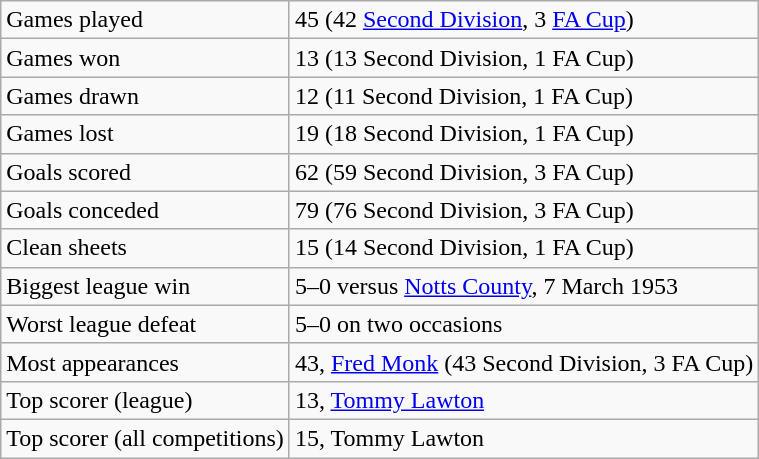<table class="wikitable">
<tr>
<td>Games played</td>
<td>45 (42 <a href='#'>Second Division</a>, 3 <a href='#'>FA Cup</a>)</td>
</tr>
<tr>
<td>Games won</td>
<td>13 (13 Second Division, 1 FA Cup)</td>
</tr>
<tr>
<td>Games drawn</td>
<td>12 (11 Second Division, 1 FA Cup)</td>
</tr>
<tr>
<td>Games lost</td>
<td>19 (18 Second Division, 1 FA Cup)</td>
</tr>
<tr>
<td>Goals scored</td>
<td>62 (59 Second Division, 3 FA Cup)</td>
</tr>
<tr>
<td>Goals conceded</td>
<td>79 (76 Second Division, 3 FA Cup)</td>
</tr>
<tr>
<td>Clean sheets</td>
<td>15 (14 Second Division, 1 FA Cup)</td>
</tr>
<tr>
<td>Biggest league win</td>
<td>5–0 versus <a href='#'>Notts County</a>, 7 March 1953</td>
</tr>
<tr>
<td>Worst league defeat</td>
<td>5–0 on two occasions</td>
</tr>
<tr>
<td>Most appearances</td>
<td>43, <a href='#'>Fred Monk</a> (43 Second Division, 3 FA Cup)</td>
</tr>
<tr>
<td>Top scorer (league)</td>
<td>13, <a href='#'>Tommy Lawton</a></td>
</tr>
<tr>
<td>Top scorer (all competitions)</td>
<td>15, Tommy Lawton</td>
</tr>
</table>
